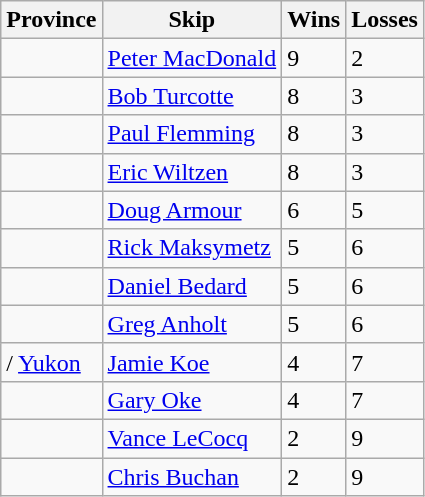<table class="wikitable" border="1">
<tr>
<th>Province</th>
<th>Skip</th>
<th>Wins</th>
<th>Losses</th>
</tr>
<tr>
<td></td>
<td><a href='#'>Peter MacDonald</a></td>
<td>9</td>
<td>2</td>
</tr>
<tr>
<td></td>
<td><a href='#'>Bob Turcotte</a></td>
<td>8</td>
<td>3</td>
</tr>
<tr>
<td></td>
<td><a href='#'>Paul Flemming</a></td>
<td>8</td>
<td>3</td>
</tr>
<tr>
<td></td>
<td><a href='#'>Eric Wiltzen</a></td>
<td>8</td>
<td>3</td>
</tr>
<tr>
<td></td>
<td><a href='#'>Doug Armour</a></td>
<td>6</td>
<td>5</td>
</tr>
<tr>
<td></td>
<td><a href='#'>Rick Maksymetz</a></td>
<td>5</td>
<td>6</td>
</tr>
<tr>
<td></td>
<td><a href='#'>Daniel Bedard</a></td>
<td>5</td>
<td>6</td>
</tr>
<tr>
<td></td>
<td><a href='#'>Greg Anholt</a></td>
<td>5</td>
<td>6</td>
</tr>
<tr>
<td> / <a href='#'>Yukon</a></td>
<td><a href='#'>Jamie Koe</a></td>
<td>4</td>
<td>7</td>
</tr>
<tr>
<td></td>
<td><a href='#'>Gary Oke</a></td>
<td>4</td>
<td>7</td>
</tr>
<tr>
<td></td>
<td><a href='#'>Vance LeCocq</a></td>
<td>2</td>
<td>9</td>
</tr>
<tr>
<td></td>
<td><a href='#'>Chris Buchan</a></td>
<td>2</td>
<td>9</td>
</tr>
</table>
